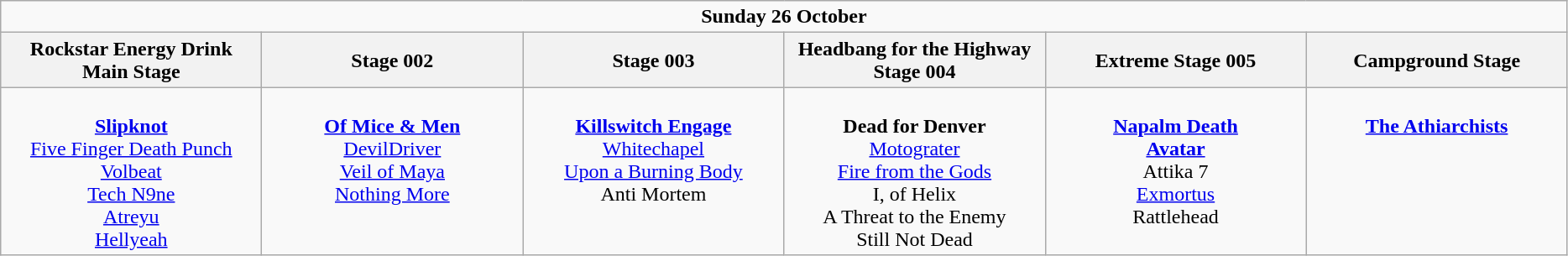<table class="wikitable">
<tr>
<td colspan="6" style="text-align:center;"><strong>Sunday 26 October</strong></td>
</tr>
<tr>
<th>Rockstar Energy Drink Main Stage</th>
<th>Stage 002</th>
<th>Stage 003</th>
<th>Headbang for the Highway Stage 004</th>
<th>Extreme Stage 005</th>
<th>Campground Stage</th>
</tr>
<tr>
<td style="text-align:center; vertical-align:top; width:200px;"><br><strong><a href='#'>Slipknot</a></strong><br>
<a href='#'>Five Finger Death Punch</a><br>
<a href='#'>Volbeat</a><br>
<a href='#'>Tech N9ne</a><br>
<a href='#'>Atreyu</a><br>
<a href='#'>Hellyeah</a><br></td>
<td style="text-align:center; vertical-align:top; width:200px;"><br><strong><a href='#'>Of Mice & Men</a></strong><br>
<a href='#'>DevilDriver</a><br>
<a href='#'>Veil of Maya</a><br>
<a href='#'>Nothing More</a><br></td>
<td style="text-align:center; vertical-align:top; width:200px;"><br><strong><a href='#'>Killswitch Engage</a></strong><br>
<a href='#'>Whitechapel</a><br>
<a href='#'>Upon a Burning Body</a><br> 
Anti Mortem<br></td>
<td style="text-align:center; vertical-align:top; width:200px;"><br><strong>Dead for Denver</strong><br>
<a href='#'>Motograter</a><br>
<a href='#'>Fire from the Gods</a><br>
I, of Helix<br>
A Threat to the Enemy<br>
Still Not Dead<br></td>
<td style="text-align:center; vertical-align:top; width:200px;"><br><strong><a href='#'>Napalm Death</a></strong><br>
<strong><a href='#'>Avatar</a></strong><br>
Attika 7<br>
<a href='#'>Exmortus</a><br>
Rattlehead<br></td>
<td style="text-align:center; vertical-align:top; width:200px;"><br><strong><a href='#'>The Athiarchists</a></strong></td>
</tr>
</table>
